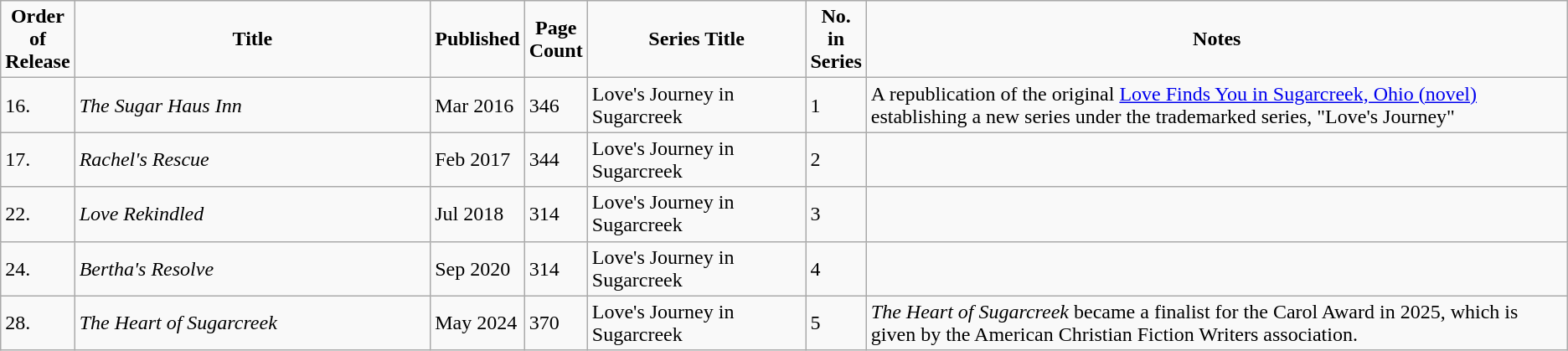<table class="wikitable">
<tr valign="middle" align="center">
<td style="width:2.5%;"><strong>Order of Release</strong></td>
<td style="width:25%; "><strong>Title</strong></td>
<td style="width:2.5%;"><strong>Published</strong></td>
<td style="width:2.5%; "><strong>Page Count</strong></td>
<td style="width:15%; "><strong>Series Title</strong></td>
<td style="width:2.5%; "><strong>No. in Series</strong></td>
<td style="width:50%;"><strong>Notes</strong></td>
</tr>
<tr>
<td>16.</td>
<td><em>The Sugar Haus Inn</em></td>
<td>Mar 2016</td>
<td>346</td>
<td>Love's Journey in Sugarcreek</td>
<td>1</td>
<td>A republication of the original <a href='#'>Love Finds You in Sugarcreek, Ohio (novel)</a> establishing a new series under the trademarked series, "Love's Journey"</td>
</tr>
<tr>
<td>17.</td>
<td><em>Rachel's Rescue</em></td>
<td>Feb 2017</td>
<td>344</td>
<td>Love's Journey in Sugarcreek</td>
<td>2</td>
<td></td>
</tr>
<tr>
<td>22.</td>
<td><em>Love Rekindled</em></td>
<td>Jul 2018</td>
<td>314</td>
<td>Love's Journey in Sugarcreek</td>
<td>3</td>
<td></td>
</tr>
<tr>
<td>24.</td>
<td><em>Bertha's Resolve</em></td>
<td>Sep 2020</td>
<td>314</td>
<td>Love's Journey in Sugarcreek</td>
<td>4</td>
<td></td>
</tr>
<tr>
<td>28.</td>
<td><em>The Heart of Sugarcreek</em></td>
<td>May 2024</td>
<td>370</td>
<td>Love's Journey in Sugarcreek</td>
<td>5</td>
<td><em>The Heart of Sugarcreek</em> became a finalist for the Carol Award in 2025, which is given by the American Christian Fiction Writers association.</td>
</tr>
</table>
